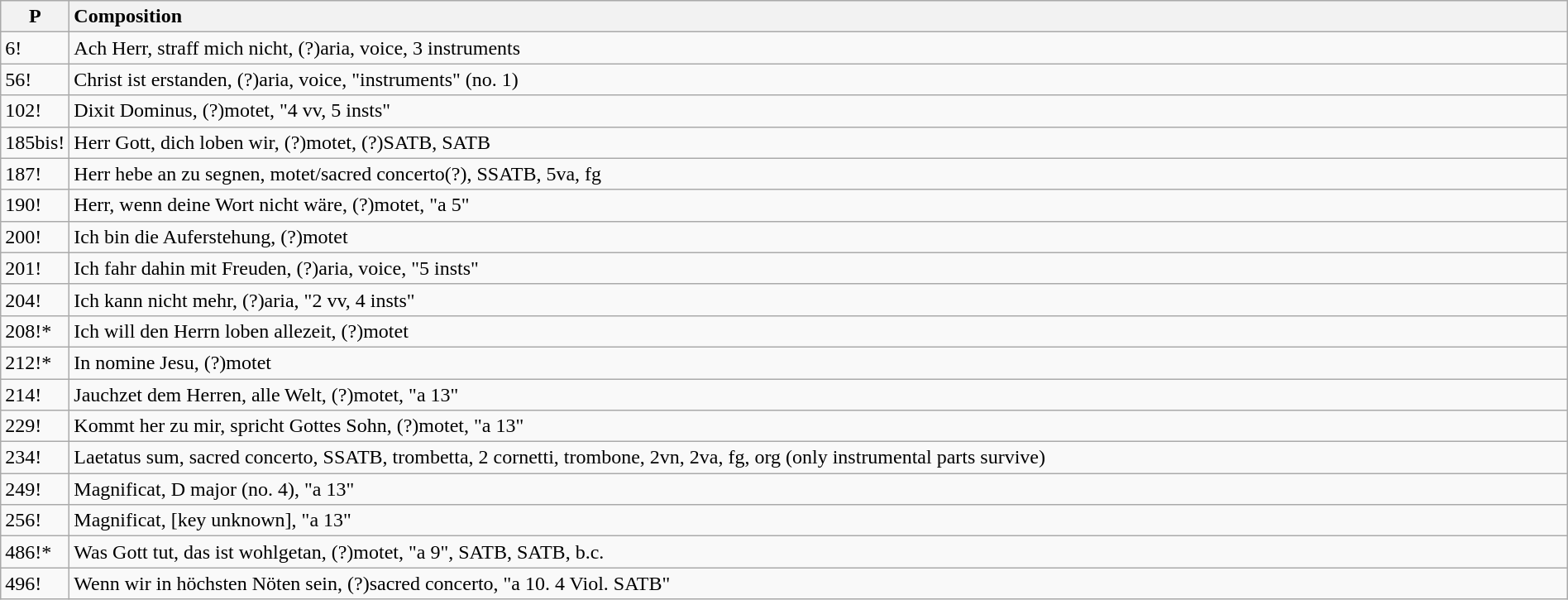<table class="wikitable" width="100%">
<tr>
<th width="32">P</th>
<th style="text-align: left;">Composition</th>
</tr>
<tr>
<td>6!</td>
<td>Ach Herr, straff mich nicht, (?)aria, voice, 3 instruments</td>
</tr>
<tr>
<td>56!</td>
<td>Christ ist erstanden, (?)aria, voice, "instruments" (no. 1)</td>
</tr>
<tr>
<td>102!</td>
<td>Dixit Dominus, (?)motet, "4 vv, 5 insts"</td>
</tr>
<tr>
<td>185bis!</td>
<td>Herr Gott, dich loben wir, (?)motet, (?)SATB, SATB</td>
</tr>
<tr>
<td>187!</td>
<td>Herr hebe an zu segnen, motet/sacred concerto(?), SSATB, 5va, fg</td>
</tr>
<tr>
<td>190!</td>
<td>Herr, wenn deine Wort nicht wäre, (?)motet, "a 5"</td>
</tr>
<tr>
<td>200!</td>
<td>Ich bin die Auferstehung, (?)motet</td>
</tr>
<tr>
<td>201!</td>
<td>Ich fahr dahin mit Freuden, (?)aria, voice, "5 insts"</td>
</tr>
<tr>
<td>204!</td>
<td>Ich kann nicht mehr, (?)aria, "2 vv, 4 insts"</td>
</tr>
<tr>
<td>208!*</td>
<td>Ich will den Herrn loben allezeit, (?)motet</td>
</tr>
<tr>
<td>212!*</td>
<td>In nomine Jesu, (?)motet</td>
</tr>
<tr>
<td>214!</td>
<td>Jauchzet dem Herren, alle Welt, (?)motet, "a 13"</td>
</tr>
<tr>
<td>229!</td>
<td>Kommt her zu mir, spricht Gottes Sohn, (?)motet, "a 13"</td>
</tr>
<tr>
<td>234!</td>
<td>Laetatus sum, sacred concerto, SSATB, trombetta, 2 cornetti, trombone, 2vn, 2va, fg, org (only instrumental parts survive)</td>
</tr>
<tr>
<td>249!</td>
<td>Magnificat, D major (no. 4), "a 13"</td>
</tr>
<tr>
<td>256!</td>
<td>Magnificat, [key unknown], "a 13"</td>
</tr>
<tr>
<td>486!*</td>
<td>Was Gott tut, das ist wohlgetan, (?)motet, "a 9", SATB, SATB, b.c.</td>
</tr>
<tr>
<td>496!</td>
<td>Wenn wir in höchsten Nöten sein, (?)sacred concerto, "a 10. 4 Viol. SATB"</td>
</tr>
</table>
